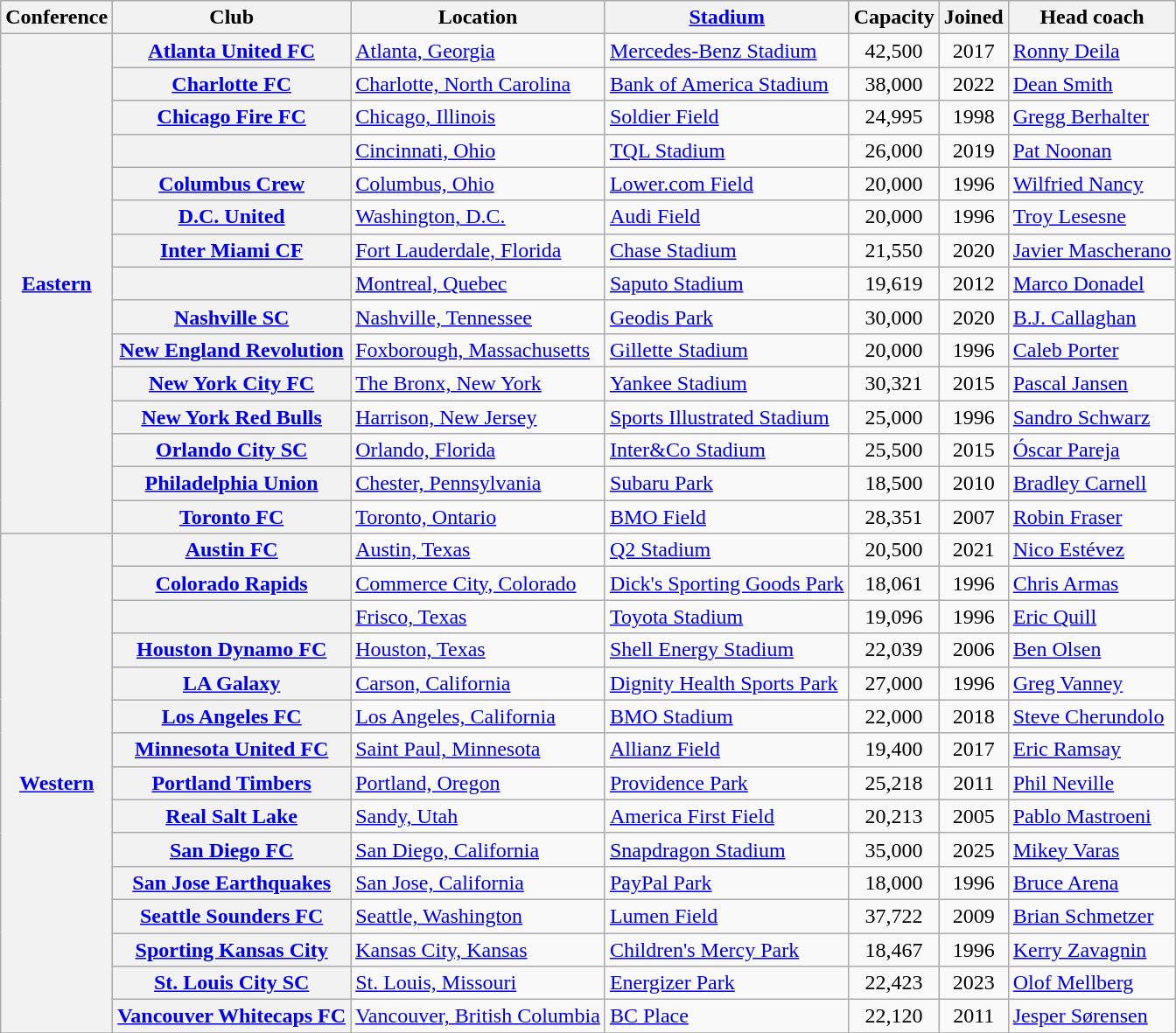<table class="wikitable sortable plainrowheaders">
<tr>
<th scope="col">Conference</th>
<th scope="col">Club</th>
<th scope="col">Location</th>
<th scope="col"><a href='#'>Stadium</a></th>
<th scope="col">Capacity</th>
<th scope="col">Joined</th>
<th scope="col">Head coach</th>
</tr>
<tr>
<th rowspan="15"><a href='#'>Eastern</a></th>
<th scope="row"><a href='#'>Atlanta United FC</a></th>
<td><a href='#'>Atlanta, Georgia</a></td>
<td><a href='#'>Mercedes-Benz Stadium</a></td>
<td align=center>42,500</td>
<td align=center>2017</td>
<td><a href='#'>Ronny Deila</a></td>
</tr>
<tr>
<th scope="row"><a href='#'>Charlotte FC</a></th>
<td><a href='#'>Charlotte, North Carolina</a></td>
<td><a href='#'>Bank of America Stadium</a></td>
<td align=center>38,000</td>
<td align=center>2022</td>
<td><a href='#'>Dean Smith</a></td>
</tr>
<tr>
<th scope="row"><a href='#'>Chicago Fire FC</a></th>
<td><a href='#'>Chicago, Illinois</a></td>
<td><a href='#'>Soldier Field</a></td>
<td align=center>24,995</td>
<td align=center>1998</td>
<td><a href='#'>Gregg Berhalter</a></td>
</tr>
<tr>
<th scope="row"></th>
<td><a href='#'>Cincinnati, Ohio</a></td>
<td><a href='#'>TQL Stadium</a></td>
<td align=center>26,000</td>
<td align=center>2019</td>
<td><a href='#'>Pat Noonan</a></td>
</tr>
<tr>
<th scope="row"><a href='#'>Columbus Crew</a></th>
<td><a href='#'>Columbus, Ohio</a></td>
<td><a href='#'>Lower.com Field</a></td>
<td align=center>20,000</td>
<td align=center>1996</td>
<td><a href='#'>Wilfried Nancy</a></td>
</tr>
<tr>
<th scope="row"><a href='#'>D.C. United</a></th>
<td><a href='#'>Washington, D.C.</a></td>
<td><a href='#'>Audi Field</a></td>
<td align=center>20,000</td>
<td align=center>1996</td>
<td><a href='#'>Troy Lesesne</a></td>
</tr>
<tr>
<th scope="row"><a href='#'>Inter Miami CF</a></th>
<td><a href='#'>Fort Lauderdale, Florida</a></td>
<td><a href='#'>Chase Stadium</a></td>
<td align=center>21,550</td>
<td align=center>2020</td>
<td><a href='#'>Javier Mascherano</a></td>
</tr>
<tr>
<th scope="row"></th>
<td><a href='#'>Montreal, Quebec</a></td>
<td><a href='#'>Saputo Stadium</a></td>
<td align=center>19,619</td>
<td align=center>2012</td>
<td><a href='#'>Marco Donadel</a> </td>
</tr>
<tr>
<th scope="row"><a href='#'>Nashville SC</a></th>
<td><a href='#'>Nashville, Tennessee</a></td>
<td><a href='#'>Geodis Park</a></td>
<td align=center>30,000</td>
<td align=center>2020</td>
<td><a href='#'>B.J. Callaghan</a></td>
</tr>
<tr>
<th scope="row"><a href='#'>New England Revolution</a></th>
<td><a href='#'>Foxborough, Massachusetts</a></td>
<td><a href='#'>Gillette Stadium</a></td>
<td align=center>20,000</td>
<td align=center>1996</td>
<td><a href='#'>Caleb Porter</a></td>
</tr>
<tr>
<th scope="row"><a href='#'>New York City FC</a></th>
<td><a href='#'>The Bronx, New York</a></td>
<td><a href='#'>Yankee Stadium</a></td>
<td align=center>30,321</td>
<td align=center>2015</td>
<td><a href='#'>Pascal Jansen</a></td>
</tr>
<tr>
<th scope="row"><a href='#'>New York Red Bulls</a></th>
<td><a href='#'>Harrison, New Jersey</a></td>
<td><a href='#'>Sports Illustrated Stadium</a></td>
<td align=center>25,000</td>
<td align=center>1996</td>
<td><a href='#'>Sandro Schwarz</a></td>
</tr>
<tr>
<th scope="row"><a href='#'>Orlando City SC</a></th>
<td><a href='#'>Orlando, Florida</a></td>
<td><a href='#'>Inter&Co Stadium</a></td>
<td align=center>25,500</td>
<td align=center>2015</td>
<td><a href='#'>Óscar Pareja</a></td>
</tr>
<tr>
<th scope="row"><a href='#'>Philadelphia Union</a></th>
<td><a href='#'>Chester, Pennsylvania</a></td>
<td><a href='#'>Subaru Park</a></td>
<td align=center>18,500</td>
<td align=center>2010</td>
<td><a href='#'>Bradley Carnell</a></td>
</tr>
<tr>
<th scope="row"><a href='#'>Toronto FC</a></th>
<td><a href='#'>Toronto, Ontario</a></td>
<td><a href='#'>BMO Field</a></td>
<td align=center>28,351</td>
<td align=center>2007</td>
<td><a href='#'>Robin Fraser</a></td>
</tr>
<tr>
<th rowspan="15"><a href='#'>Western</a></th>
<th scope="row"><a href='#'>Austin FC</a></th>
<td><a href='#'>Austin, Texas</a></td>
<td><a href='#'>Q2 Stadium</a></td>
<td align=center>20,500</td>
<td align=center>2021</td>
<td><a href='#'>Nico Estévez</a></td>
</tr>
<tr>
<th scope="row"><a href='#'>Colorado Rapids</a></th>
<td><a href='#'>Commerce City, Colorado</a></td>
<td><a href='#'>Dick's Sporting Goods Park</a></td>
<td align=center>18,061</td>
<td align=center>1996</td>
<td><a href='#'>Chris Armas</a></td>
</tr>
<tr>
<th scope="row"></th>
<td><a href='#'>Frisco, Texas</a></td>
<td><a href='#'>Toyota Stadium</a></td>
<td align=center>19,096</td>
<td align=center>1996</td>
<td><a href='#'>Eric Quill</a></td>
</tr>
<tr>
<th scope="row"><a href='#'>Houston Dynamo FC</a></th>
<td><a href='#'>Houston, Texas</a></td>
<td><a href='#'>Shell Energy Stadium</a></td>
<td align=center>22,039</td>
<td align=center>2006</td>
<td><a href='#'>Ben Olsen</a></td>
</tr>
<tr>
<th scope="row"><a href='#'>LA Galaxy</a></th>
<td><a href='#'>Carson, California</a></td>
<td><a href='#'>Dignity Health Sports Park</a></td>
<td align=center>27,000</td>
<td align=center>1996</td>
<td><a href='#'>Greg Vanney</a></td>
</tr>
<tr>
<th scope="row"><a href='#'>Los Angeles FC</a></th>
<td><a href='#'>Los Angeles, California</a></td>
<td><a href='#'>BMO Stadium</a></td>
<td align=center>22,000</td>
<td align=center>2018</td>
<td><a href='#'>Steve Cherundolo</a></td>
</tr>
<tr>
<th scope="row"><a href='#'>Minnesota United FC</a></th>
<td><a href='#'>Saint Paul, Minnesota</a></td>
<td><a href='#'>Allianz Field</a></td>
<td align=center>19,400</td>
<td align=center>2017</td>
<td><a href='#'>Eric Ramsay</a></td>
</tr>
<tr>
<th scope="row"><a href='#'>Portland Timbers</a></th>
<td><a href='#'>Portland, Oregon</a></td>
<td><a href='#'>Providence Park</a></td>
<td align=center>25,218</td>
<td align=center>2011</td>
<td><a href='#'>Phil Neville</a></td>
</tr>
<tr>
<th scope="row"><a href='#'>Real Salt Lake</a></th>
<td><a href='#'>Sandy, Utah</a></td>
<td><a href='#'>America First Field</a></td>
<td align=center>20,213</td>
<td align=center>2005</td>
<td><a href='#'>Pablo Mastroeni</a></td>
</tr>
<tr>
<th scope="row"><a href='#'>San Diego FC</a></th>
<td><a href='#'>San Diego, California</a></td>
<td><a href='#'>Snapdragon Stadium</a></td>
<td align=center>35,000</td>
<td align=center>2025</td>
<td><a href='#'>Mikey Varas</a></td>
</tr>
<tr>
<th scope="row"><a href='#'>San Jose Earthquakes</a></th>
<td><a href='#'>San Jose, California</a></td>
<td><a href='#'>PayPal Park</a></td>
<td align=center>18,000</td>
<td align=center>1996</td>
<td><a href='#'>Bruce Arena</a></td>
</tr>
<tr>
<th scope="row"><a href='#'>Seattle Sounders FC</a></th>
<td><a href='#'>Seattle, Washington</a></td>
<td><a href='#'>Lumen Field</a></td>
<td align=center>37,722</td>
<td align=center>2009</td>
<td><a href='#'>Brian Schmetzer</a></td>
</tr>
<tr>
<th scope="row"><a href='#'>Sporting Kansas City</a></th>
<td><a href='#'>Kansas City, Kansas</a></td>
<td><a href='#'>Children's Mercy Park</a></td>
<td align=center>18,467</td>
<td align=center>1996</td>
<td><a href='#'>Kerry Zavagnin</a> </td>
</tr>
<tr>
<th scope="row"><a href='#'>St. Louis City SC</a></th>
<td><a href='#'>St. Louis, Missouri</a></td>
<td><a href='#'>Energizer Park</a></td>
<td align=center>22,423</td>
<td align=center>2023</td>
<td><a href='#'>Olof Mellberg</a></td>
</tr>
<tr>
<th scope="row"><a href='#'>Vancouver Whitecaps FC</a></th>
<td><a href='#'>Vancouver, British Columbia</a></td>
<td><a href='#'>BC Place</a></td>
<td align=center>22,120</td>
<td align=center>2011</td>
<td><a href='#'>Jesper Sørensen</a></td>
</tr>
<tr>
</tr>
</table>
